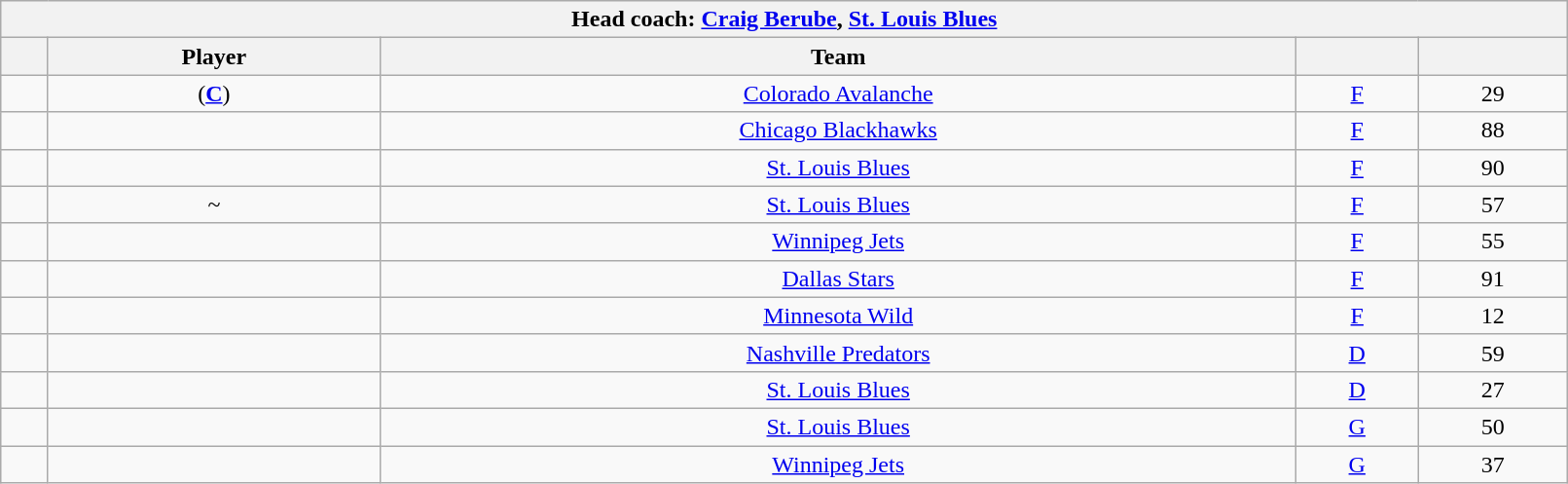<table class="wikitable sortable" style="text-align:center" width="85%">
<tr>
<th colspan=5>Head coach:  <a href='#'>Craig Berube</a>, <a href='#'>St. Louis Blues</a></th>
</tr>
<tr>
<th></th>
<th>Player</th>
<th>Team</th>
<th></th>
<th></th>
</tr>
<tr>
<td></td>
<td> (<strong><a href='#'>C</a></strong>)</td>
<td><a href='#'>Colorado Avalanche</a></td>
<td><a href='#'>F</a></td>
<td>29</td>
</tr>
<tr>
<td></td>
<td></td>
<td><a href='#'>Chicago Blackhawks</a></td>
<td><a href='#'>F</a></td>
<td>88</td>
</tr>
<tr>
<td></td>
<td></td>
<td><a href='#'>St. Louis Blues</a></td>
<td><a href='#'>F</a></td>
<td>90</td>
</tr>
<tr>
<td></td>
<td>~</td>
<td><a href='#'>St. Louis Blues</a></td>
<td><a href='#'>F</a></td>
<td>57</td>
</tr>
<tr>
<td></td>
<td></td>
<td><a href='#'>Winnipeg Jets</a></td>
<td><a href='#'>F</a></td>
<td>55</td>
</tr>
<tr>
<td></td>
<td></td>
<td><a href='#'>Dallas Stars</a></td>
<td><a href='#'>F</a></td>
<td>91</td>
</tr>
<tr>
<td></td>
<td></td>
<td><a href='#'>Minnesota Wild</a></td>
<td><a href='#'>F</a></td>
<td>12</td>
</tr>
<tr>
<td></td>
<td></td>
<td><a href='#'>Nashville Predators</a></td>
<td><a href='#'>D</a></td>
<td>59</td>
</tr>
<tr>
<td></td>
<td></td>
<td><a href='#'>St. Louis Blues</a></td>
<td><a href='#'>D</a></td>
<td>27</td>
</tr>
<tr>
<td></td>
<td></td>
<td><a href='#'>St. Louis Blues</a></td>
<td><a href='#'>G</a></td>
<td>50</td>
</tr>
<tr>
<td></td>
<td></td>
<td><a href='#'>Winnipeg Jets</a></td>
<td><a href='#'>G</a></td>
<td>37</td>
</tr>
</table>
